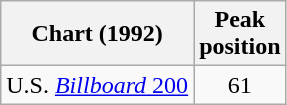<table class="wikitable">
<tr>
<th align="left">Chart (1992)</th>
<th align="left">Peak<br>position</th>
</tr>
<tr>
<td align="left">U.S. <a href='#'><em>Billboard</em> 200</a></td>
<td align="center">61</td>
</tr>
</table>
